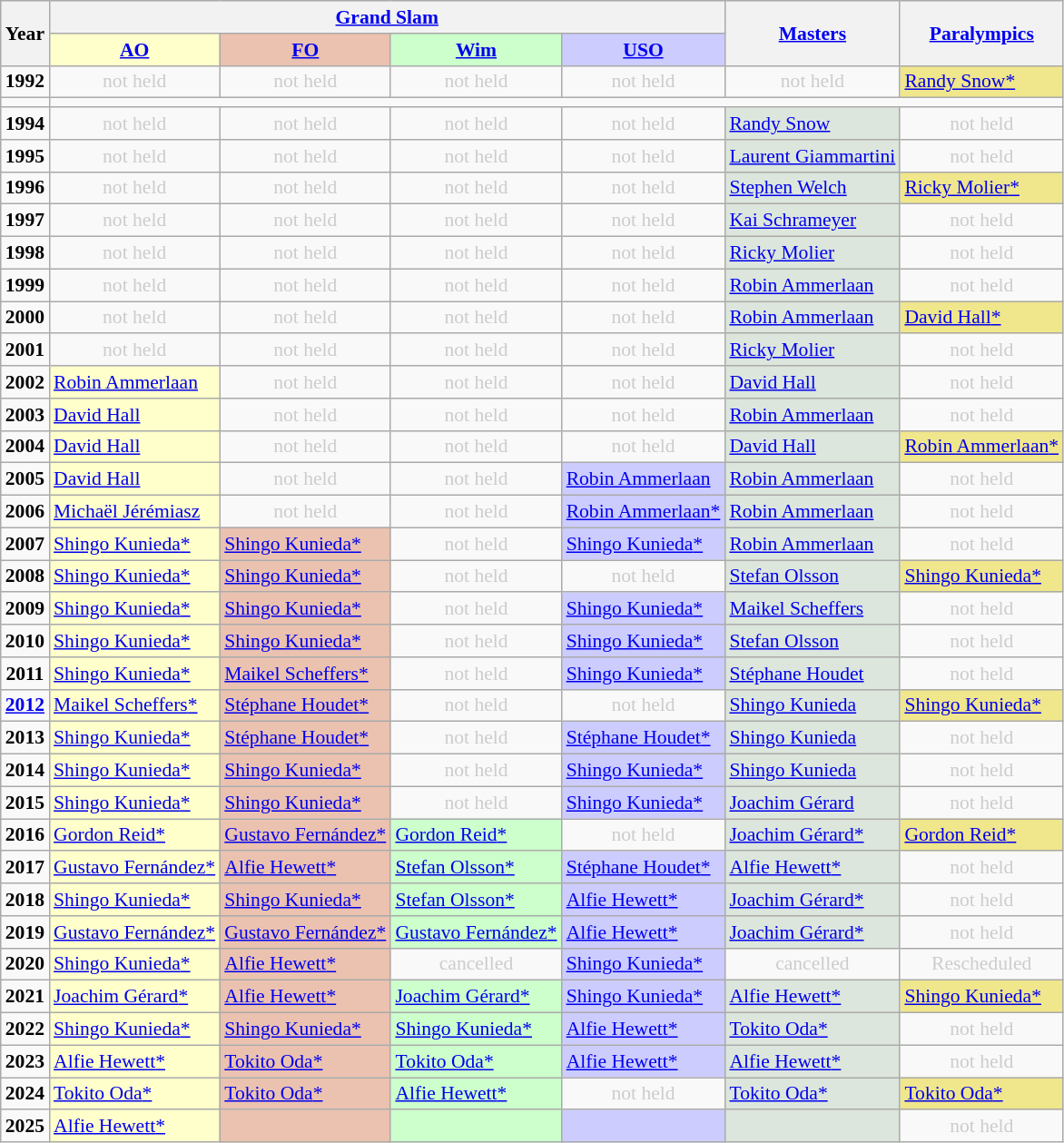<table class="wikitable" style="font-size: 90%">
<tr>
<th rowspan="2" align="center">Year</th>
<th colspan="4" align="center"><a href='#'>Grand Slam</a></th>
<th rowspan="2" align="center"><a href='#'>Masters</a></th>
<th rowspan="2" align="center"><a href='#'>Paralympics</a></th>
</tr>
<tr>
<th style="background:#FFFFCC;" align="center"><a href='#'>AO</a></th>
<th style="background:#EBC2AF;" align="center"><a href='#'>FO</a></th>
<th style="background:#CCFFCC;" align="center"><a href='#'>Wim</a></th>
<th style="background:#CCCCFF;" align="center"><a href='#'>USO</a></th>
</tr>
<tr>
<td align="center"><strong>1992</strong></td>
<td style="color:#CCCCCC;" align="center">not held</td>
<td style="color:#CCCCCC;" align="center">not held</td>
<td style="color:#CCCCCC;" align="center">not held</td>
<td style="color:#CCCCCC;" align="center">not held</td>
<td style="color:#CCCCCC;" align="center">not held</td>
<td style="background:#F0E68C;" align="left"> <a href='#'>Randy Snow</a><a href='#'>*</a></td>
</tr>
<tr>
<td></td>
</tr>
<tr>
<td align="center"><strong>1994</strong></td>
<td style="color:#CCCCCC;" align="center">not held</td>
<td style="color:#CCCCCC;" align="center">not held</td>
<td style="color:#CCCCCC;" align="center">not held</td>
<td style="color:#CCCCCC;" align="center">not held</td>
<td style="background:#DCE6DC;" align="left"> <a href='#'>Randy Snow</a></td>
<td style="color:#CCCCCC;" align="center">not held</td>
</tr>
<tr>
<td align="center"><strong>1995</strong></td>
<td style="color:#CCCCCC;" align="center">not held</td>
<td style="color:#CCCCCC;" align="center">not held</td>
<td style="color:#CCCCCC;" align="center">not held</td>
<td style="color:#CCCCCC;" align="center">not held</td>
<td style="background:#DCE6DC;" align="left"> <a href='#'>Laurent Giammartini</a></td>
<td style="color:#CCCCCC;" align="center">not held</td>
</tr>
<tr>
<td align="center"><strong>1996</strong></td>
<td style="color:#CCCCCC;" align="center">not held</td>
<td style="color:#CCCCCC;" align="center">not held</td>
<td style="color:#CCCCCC;" align="center">not held</td>
<td style="color:#CCCCCC;" align="center">not held</td>
<td style="background:#DCE6DC;" align="left"> <a href='#'>Stephen Welch</a></td>
<td style="background:#F0E68C;" align="left"> <a href='#'>Ricky Molier</a><a href='#'>*</a></td>
</tr>
<tr>
<td align="center"><strong>1997</strong></td>
<td style="color:#CCCCCC;" align="center">not held</td>
<td style="color:#CCCCCC;" align="center">not held</td>
<td style="color:#CCCCCC;" align="center">not held</td>
<td style="color:#CCCCCC;" align="center">not held</td>
<td style="background:#DCE6DC;" align="left"> <a href='#'>Kai Schrameyer</a></td>
<td style="color:#CCCCCC;" align="center">not held</td>
</tr>
<tr>
<td align="center"><strong>1998</strong></td>
<td style="color:#CCCCCC;" align="center">not held</td>
<td style="color:#CCCCCC;" align="center">not held</td>
<td style="color:#CCCCCC;" align="center">not held</td>
<td style="color:#CCCCCC;" align="center">not held</td>
<td style="background:#DCE6DC;" align="left"> <a href='#'>Ricky Molier</a></td>
<td style="color:#CCCCCC;" align="center">not held</td>
</tr>
<tr>
<td align="center"><strong>1999</strong></td>
<td style="color:#CCCCCC;" align="center">not held</td>
<td style="color:#CCCCCC;" align="center">not held</td>
<td style="color:#CCCCCC;" align="center">not held</td>
<td style="color:#CCCCCC;" align="center">not held</td>
<td style="background:#DCE6DC;" align="left"> <a href='#'>Robin Ammerlaan</a></td>
<td style="color:#CCCCCC;" align="center">not held</td>
</tr>
<tr>
<td align="center"><strong>2000</strong></td>
<td style="color:#CCCCCC;" align="center">not held</td>
<td style="color:#CCCCCC;" align="center">not held</td>
<td style="color:#CCCCCC;" align="center">not held</td>
<td style="color:#CCCCCC;" align="center">not held</td>
<td style="background:#DCE6DC;" align="left"> <a href='#'>Robin Ammerlaan</a></td>
<td style="background:#F0E68C;" align="left"> <a href='#'>David Hall</a><a href='#'>*</a></td>
</tr>
<tr>
<td align="center"><strong>2001</strong></td>
<td style="color:#CCCCCC;" align="center">not held</td>
<td style="color:#CCCCCC;" align="center">not held</td>
<td style="color:#CCCCCC;" align="center">not held</td>
<td style="color:#CCCCCC;" align="center">not held</td>
<td style="background:#DCE6DC;" align="left"> <a href='#'>Ricky Molier</a></td>
<td style="color:#CCCCCC;" align="center">not held</td>
</tr>
<tr>
<td align="center"><strong>2002</strong></td>
<td style="background:#FFFFCC;" align="left"> <a href='#'>Robin Ammerlaan</a></td>
<td style="color:#CCCCCC;" align="center">not held</td>
<td style="color:#CCCCCC;" align="center">not held</td>
<td style="color:#CCCCCC;" align="center">not held</td>
<td style="background:#DCE6DC;" align="left"> <a href='#'>David Hall</a></td>
<td style="color:#CCCCCC;" align="center">not held</td>
</tr>
<tr>
<td align="center"><strong>2003</strong></td>
<td style="background:#FFFFCC;" align="left"> <a href='#'>David Hall</a></td>
<td style="color:#CCCCCC;" align="center">not held</td>
<td style="color:#CCCCCC;" align="center">not held</td>
<td style="color:#CCCCCC;" align="center">not held</td>
<td style="background:#DCE6DC;" align="left"> <a href='#'>Robin Ammerlaan</a></td>
<td style="color:#CCCCCC;" align="center">not held</td>
</tr>
<tr>
<td align="center"><strong>2004</strong></td>
<td style="background:#FFFFCC;" align="left"> <a href='#'>David Hall</a></td>
<td style="color:#CCCCCC;" align="center">not held</td>
<td style="color:#CCCCCC;" align="center">not held</td>
<td style="color:#CCCCCC;" align="center">not held</td>
<td style="background:#DCE6DC;" align="left"> <a href='#'>David Hall</a></td>
<td style="background:#F0E68C;" align="left"> <a href='#'>Robin Ammerlaan</a><a href='#'>*</a></td>
</tr>
<tr>
<td align="center"><strong>2005</strong></td>
<td style="background:#FFFFCC;" align="left"> <a href='#'>David Hall</a></td>
<td style="color:#CCCCCC;" align="center">not held</td>
<td style="color:#CCCCCC;" align="center">not held</td>
<td style="background:#CCCCFF;" align="left"> <a href='#'>Robin Ammerlaan</a></td>
<td style="background:#DCE6DC;" align="left"> <a href='#'>Robin Ammerlaan</a></td>
<td style="color:#CCCCCC;" align="center">not held</td>
</tr>
<tr>
<td align="center"><strong>2006</strong></td>
<td style="background:#FFFFCC;" align="left"> <a href='#'>Michaël Jérémiasz</a></td>
<td style="color:#CCCCCC;" align="center">not held</td>
<td style="color:#CCCCCC;" align="center">not held</td>
<td style="background:#CCCCFF;" align="left"> <a href='#'>Robin Ammerlaan</a><a href='#'>*</a></td>
<td style="background:#DCE6DC;" align="left"> <a href='#'>Robin Ammerlaan</a></td>
<td style="color:#CCCCCC;" align="center">not held</td>
</tr>
<tr>
<td align="center"><strong>2007</strong></td>
<td style="background:#FFFFCC;" align="left"> <a href='#'>Shingo Kunieda</a><a href='#'>*</a></td>
<td style="background:#EBC2AF;" align="left"> <a href='#'>Shingo Kunieda</a><a href='#'>*</a></td>
<td style="color:#CCCCCC;" align="center">not held</td>
<td style="background:#CCCCFF;" align="left"> <a href='#'>Shingo Kunieda</a><a href='#'>*</a></td>
<td style="background:#DCE6DC;" align="left"> <a href='#'>Robin Ammerlaan</a></td>
<td style="color:#CCCCCC;" align="center">not held</td>
</tr>
<tr>
<td align="center"><strong>2008</strong></td>
<td style="background:#FFFFCC;" align="left"> <a href='#'>Shingo Kunieda</a><a href='#'>*</a></td>
<td style="background:#EBC2AF;" align="left"> <a href='#'>Shingo Kunieda</a><a href='#'>*</a></td>
<td style="color:#CCCCCC;" align="center">not held</td>
<td style="color:#CCCCCC;" align="center">not held</td>
<td style="background:#DCE6DC;" align="left"> <a href='#'>Stefan Olsson</a></td>
<td style="background:#F0E68C;" align="left"> <a href='#'>Shingo Kunieda</a><a href='#'>*</a></td>
</tr>
<tr>
<td align="center"><strong>2009</strong></td>
<td style="background:#FFFFCC;" align="left"> <a href='#'>Shingo Kunieda</a><a href='#'>*</a></td>
<td style="background:#EBC2AF;" align="left"> <a href='#'>Shingo Kunieda</a><a href='#'>*</a></td>
<td style="color:#CCCCCC;" align="center">not held</td>
<td style="background:#CCCCFF;" align="left"> <a href='#'>Shingo Kunieda</a><a href='#'>*</a></td>
<td style="background:#DCE6DC;" align="left"> <a href='#'>Maikel Scheffers</a></td>
<td style="color:#CCCCCC;" align="center">not held</td>
</tr>
<tr>
<td align="center"><strong>2010</strong></td>
<td style="background:#FFFFCC;" align="left"> <a href='#'>Shingo Kunieda</a><a href='#'>*</a></td>
<td style="background:#EBC2AF;" align="left"> <a href='#'>Shingo Kunieda</a><a href='#'>*</a></td>
<td style="color:#CCCCCC;" align="center">not held</td>
<td style="background:#CCCCFF;" align="left"> <a href='#'>Shingo Kunieda</a><a href='#'>*</a></td>
<td style="background:#DCE6DC;" align="left"> <a href='#'>Stefan Olsson</a></td>
<td style="color:#CCCCCC;" align="center">not held</td>
</tr>
<tr>
<td align="center"><strong>2011</strong></td>
<td style="background:#FFFFCC;" align="left"> <a href='#'>Shingo Kunieda</a><a href='#'>*</a></td>
<td style="background:#EBC2AF;" align="left"> <a href='#'>Maikel Scheffers</a><a href='#'>*</a></td>
<td style="color:#CCCCCC;" align="center">not held</td>
<td style="background:#CCCCFF;" align="left"> <a href='#'>Shingo Kunieda</a><a href='#'>*</a></td>
<td style="background:#DCE6DC;" align="left"> <a href='#'>Stéphane Houdet</a></td>
<td style="color:#CCCCCC;" align="center">not held</td>
</tr>
<tr>
<td align="center"><strong><a href='#'>2012</a></strong></td>
<td style="background:#FFFFCC;" align="left"> <a href='#'>Maikel Scheffers</a><a href='#'>*</a></td>
<td style="background:#EBC2AF;" align="left"> <a href='#'>Stéphane Houdet</a><a href='#'>*</a></td>
<td style="color:#CCCCCC;" align="center">not held</td>
<td style="color:#CCCCCC;" align="center">not held</td>
<td style="background:#DCE6DC;" align="left"> <a href='#'>Shingo Kunieda</a></td>
<td style="background:#F0E68C;" align="left"> <a href='#'>Shingo Kunieda</a><a href='#'>*</a></td>
</tr>
<tr>
<td align="center"><strong>2013</strong></td>
<td style="background:#FFFFCC;" align="left"> <a href='#'>Shingo Kunieda</a><a href='#'>*</a></td>
<td style="background:#EBC2AF;" align="left"> <a href='#'>Stéphane Houdet</a><a href='#'>*</a></td>
<td style="color:#CCCCCC;" align="center">not held</td>
<td style="background:#CCCCFF;" align="left"> <a href='#'>Stéphane Houdet</a><a href='#'>*</a></td>
<td style="background:#DCE6DC;" align="left"> <a href='#'>Shingo Kunieda</a></td>
<td style="color:#CCCCCC;" align="center">not held</td>
</tr>
<tr>
<td align="center"><strong>2014</strong></td>
<td style="background:#FFFFCC;" align="left"> <a href='#'>Shingo Kunieda</a><a href='#'>*</a></td>
<td style="background:#EBC2AF;" align="left"> <a href='#'>Shingo Kunieda</a><a href='#'>*</a></td>
<td style="color:#CCCCCC;" align="center">not held</td>
<td style="background:#CCCCFF;" align="left"> <a href='#'>Shingo Kunieda</a><a href='#'>*</a></td>
<td style="background:#DCE6DC;" align="left"> <a href='#'>Shingo Kunieda</a></td>
<td style="color:#CCCCCC;" align="center">not held</td>
</tr>
<tr>
<td align="center"><strong>2015</strong></td>
<td style="background:#FFFFCC;" align="left"> <a href='#'>Shingo Kunieda</a><a href='#'>*</a></td>
<td style="background:#EBC2AF;" align="left"> <a href='#'>Shingo Kunieda</a><a href='#'>*</a></td>
<td style="color:#CCCCCC;" align="center">not held</td>
<td style="background:#CCCCFF;" align="left"> <a href='#'>Shingo Kunieda</a><a href='#'>*</a></td>
<td style="background:#DCE6DC;" align="left"> <a href='#'>Joachim Gérard</a></td>
<td style="color:#CCCCCC;" align="center">not held</td>
</tr>
<tr>
<td align="center"><strong>2016</strong></td>
<td style="background:#FFFFCC;" align="left"> <a href='#'>Gordon Reid</a><a href='#'>*</a></td>
<td style="background:#EBC2AF;" align="left"> <a href='#'>Gustavo Fernández</a><a href='#'>*</a></td>
<td style="background:#CCFFCC;" align="left"> <a href='#'>Gordon Reid</a><a href='#'>*</a></td>
<td style="color:#CCCCCC;" align="center">not held</td>
<td style="background:#DCE6DC;" align="left"> <a href='#'>Joachim Gérard</a><a href='#'>*</a></td>
<td style="background:#F0E68C;" align="left"> <a href='#'>Gordon Reid</a><a href='#'>*</a></td>
</tr>
<tr>
<td align="center"><strong>2017</strong></td>
<td style="background:#FFFFCC;" align="left"> <a href='#'>Gustavo Fernández</a><a href='#'>*</a></td>
<td style="background:#EBC2AF;" align="left"> <a href='#'>Alfie Hewett</a><a href='#'>*</a></td>
<td style="background:#CCFFCC;" align="left"> <a href='#'>Stefan Olsson</a><a href='#'>*</a></td>
<td style="background:#CCCCFF;" align="left"> <a href='#'>Stéphane Houdet</a><a href='#'>*</a></td>
<td style="background:#DCE6DC;" align="left"> <a href='#'>Alfie Hewett</a><a href='#'>*</a></td>
<td style="color:#CCCCCC;" align="center">not held</td>
</tr>
<tr>
<td align="center"><strong>2018</strong></td>
<td style="background:#FFFFCC;" align="left"> <a href='#'>Shingo Kunieda</a><a href='#'>*</a></td>
<td style="background:#EBC2AF;" align="left"> <a href='#'>Shingo Kunieda</a><a href='#'>*</a></td>
<td style="background:#CCFFCC;" align="left"> <a href='#'>Stefan Olsson</a><a href='#'>*</a></td>
<td style="background:#CCCCFF;" align="left"> <a href='#'>Alfie Hewett</a><a href='#'>*</a></td>
<td style="background:#DCE6DC;" align="left"> <a href='#'>Joachim Gérard</a><a href='#'>*</a></td>
<td style="color:#CCCCCC;" align="center">not held</td>
</tr>
<tr>
<td align="center"><strong>2019</strong></td>
<td style="background:#FFFFCC;" align="left"> <a href='#'>Gustavo Fernández</a><a href='#'>*</a></td>
<td style="background:#EBC2AF;" align="left"> <a href='#'>Gustavo Fernández</a><a href='#'>*</a></td>
<td style="background:#CCFFCC;" align="left"> <a href='#'>Gustavo Fernández</a><a href='#'>*</a></td>
<td style="background:#CCCCFF;" align="left"> <a href='#'>Alfie Hewett</a><a href='#'>*</a></td>
<td style="background:#DCE6DC;" align="left"> <a href='#'>Joachim Gérard</a><a href='#'>*</a></td>
<td style="color:#CCCCCC;" align="center">not held</td>
</tr>
<tr>
<td align="center"><strong>2020</strong></td>
<td style="background:#FFFFCC;" align="left"> <a href='#'>Shingo Kunieda</a><a href='#'>*</a></td>
<td style="background:#EBC2AF;" align="left"> <a href='#'>Alfie Hewett</a><a href='#'>*</a></td>
<td style="color:#CCCCCC;" align="center">cancelled</td>
<td style="background:#CCCCFF;" align="left"> <a href='#'>Shingo Kunieda</a><a href='#'>*</a></td>
<td style="color:#CCCCCC;" align="center">cancelled</td>
<td style="color:#CCCCCC;" align="center">Rescheduled</td>
</tr>
<tr>
<td align="center"><strong>2021</strong></td>
<td style="background:#FFFFCC;" align="left"> <a href='#'>Joachim Gérard</a><a href='#'>*</a></td>
<td style="background:#EBC2AF;" align="left"> <a href='#'>Alfie Hewett</a><a href='#'>*</a></td>
<td style="background:#CCFFCC;" align="left"> <a href='#'>Joachim Gérard</a><a href='#'>*</a></td>
<td style="background:#CCCCFF;" align="left"> <a href='#'>Shingo Kunieda</a><a href='#'>*</a></td>
<td style="background:#DCE6DC;" align="left"> <a href='#'>Alfie Hewett</a><a href='#'>*</a></td>
<td style="background:#F0E68C;" align="left"> <a href='#'>Shingo Kunieda</a><a href='#'>*</a></td>
</tr>
<tr>
<td align="center"><strong>2022</strong></td>
<td style="background:#FFFFCC;" align="left"> <a href='#'>Shingo Kunieda</a><a href='#'>*</a></td>
<td style="background:#EBC2AF;" align="left"> <a href='#'>Shingo Kunieda</a><a href='#'>*</a></td>
<td style="background:#CCFFCC;" align="left"> <a href='#'>Shingo Kunieda</a><a href='#'>*</a></td>
<td style="background:#CCCCFF;" align="left"> <a href='#'>Alfie Hewett</a><a href='#'>*</a></td>
<td style="background:#DCE6DC;" align="left"> <a href='#'>Tokito Oda</a><a href='#'>*</a></td>
<td style="color:#CCCCCC;" align="center">not held</td>
</tr>
<tr>
<td align="center"><strong>2023</strong></td>
<td style="background:#FFFFCC;" align="left"> <a href='#'>Alfie Hewett</a><a href='#'>*</a></td>
<td style="background:#EBC2AF;" align="left"> <a href='#'>Tokito Oda</a><a href='#'>*</a></td>
<td style="background:#CCFFCC;" align="left"> <a href='#'>Tokito Oda</a><a href='#'>*</a></td>
<td style="background:#CCCCFF;" align="left"> <a href='#'>Alfie Hewett</a><a href='#'>*</a></td>
<td style="background:#DCE6DC;" align="left"> <a href='#'>Alfie Hewett</a><a href='#'>*</a></td>
<td style="color:#CCCCCC;" align="center">not held</td>
</tr>
<tr>
<td align="center"><strong>2024</strong></td>
<td style="background:#FFFFCC;" align="left"> <a href='#'>Tokito Oda</a><a href='#'>*</a></td>
<td style="background:#EBC2AF;" align="left"> <a href='#'>Tokito Oda</a><a href='#'>*</a></td>
<td style="background:#CCFFCC;" align="left"> <a href='#'>Alfie Hewett</a><a href='#'>*</a></td>
<td style="color:#CCCCCC;" align="center">not held</td>
<td style="background:#DCE6DC;" align="left"> <a href='#'>Tokito Oda</a><a href='#'>*</a></td>
<td style="background:#F0E68C;" align="left"> <a href='#'>Tokito Oda</a><a href='#'>*</a></td>
</tr>
<tr>
<td align="center"><strong>2025</strong></td>
<td style="background:#FFFFCC;" align="left"> <a href='#'>Alfie Hewett</a><a href='#'>*</a></td>
<td style="background:#EBC2AF;" align="left"></td>
<td style="background:#CCFFCC;" align="left"></td>
<td style="background:#CCCCFF;" align="left"></td>
<td style="background:#DCE6DC;" align="left"></td>
<td style="color:#CCCCCC;" align="center">not held</td>
</tr>
</table>
